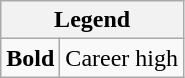<table class="wikitable mw-collapsible mw-collapsed">
<tr>
<th colspan="2">Legend</th>
</tr>
<tr>
<td><strong>Bold</strong></td>
<td>Career high</td>
</tr>
</table>
